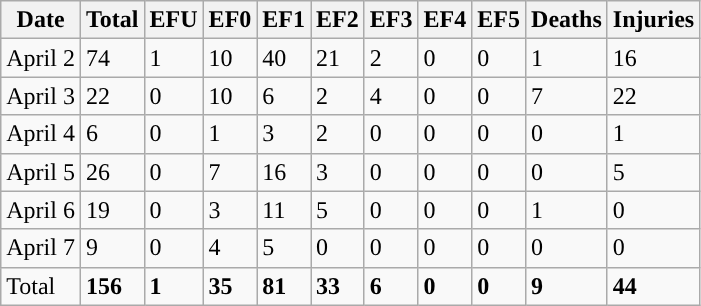<table class="wikitable sortable defaultright">
<tr>
<th scope="col">Date</th>
<th scope="col">Total</th>
<th scope="col">EFU</th>
<th scope="col">EF0</th>
<th scope="col">EF1</th>
<th scope="col">EF2</th>
<th scope="col">EF3</th>
<th scope="col">EF4</th>
<th scope="col">EF5</th>
<th scope="col">Deaths</th>
<th scope="col">Injuries</th>
</tr>
<tr>
<td>April 2</td>
<td>74</td>
<td>1</td>
<td>10</td>
<td>40</td>
<td>21</td>
<td>2</td>
<td>0</td>
<td>0</td>
<td>1</td>
<td>16</td>
</tr>
<tr>
<td>April 3</td>
<td>22</td>
<td>0</td>
<td>10</td>
<td>6</td>
<td>2</td>
<td>4</td>
<td>0</td>
<td>0</td>
<td>7</td>
<td>22</td>
</tr>
<tr>
<td>April 4</td>
<td>6</td>
<td>0</td>
<td>1</td>
<td>3</td>
<td>2</td>
<td>0</td>
<td>0</td>
<td>0</td>
<td>0</td>
<td>1</td>
</tr>
<tr>
<td>April 5</td>
<td>26</td>
<td>0</td>
<td>7</td>
<td>16</td>
<td>3</td>
<td>0</td>
<td>0</td>
<td>0</td>
<td>0</td>
<td>5</td>
</tr>
<tr>
<td>April 6</td>
<td>19</td>
<td>0</td>
<td>3</td>
<td>11</td>
<td>5</td>
<td>0</td>
<td>0</td>
<td>0</td>
<td>1</td>
<td>0</td>
</tr>
<tr>
<td>April 7</td>
<td>9</td>
<td>0</td>
<td>4</td>
<td>5</td>
<td>0</td>
<td>0</td>
<td>0</td>
<td>0</td>
<td>0</td>
<td>0</td>
</tr>
<tr class="sortbottom">
<td>Total</td>
<td><strong>156</strong></td>
<td><strong>1</strong></td>
<td><strong>35</strong></td>
<td><strong>81</strong></td>
<td><strong>33</strong></td>
<td><strong>6</strong></td>
<td><strong>0</strong></td>
<td><strong>0</strong></td>
<td><strong>9</strong></td>
<td><strong>44</strong></td>
</tr>
</table>
